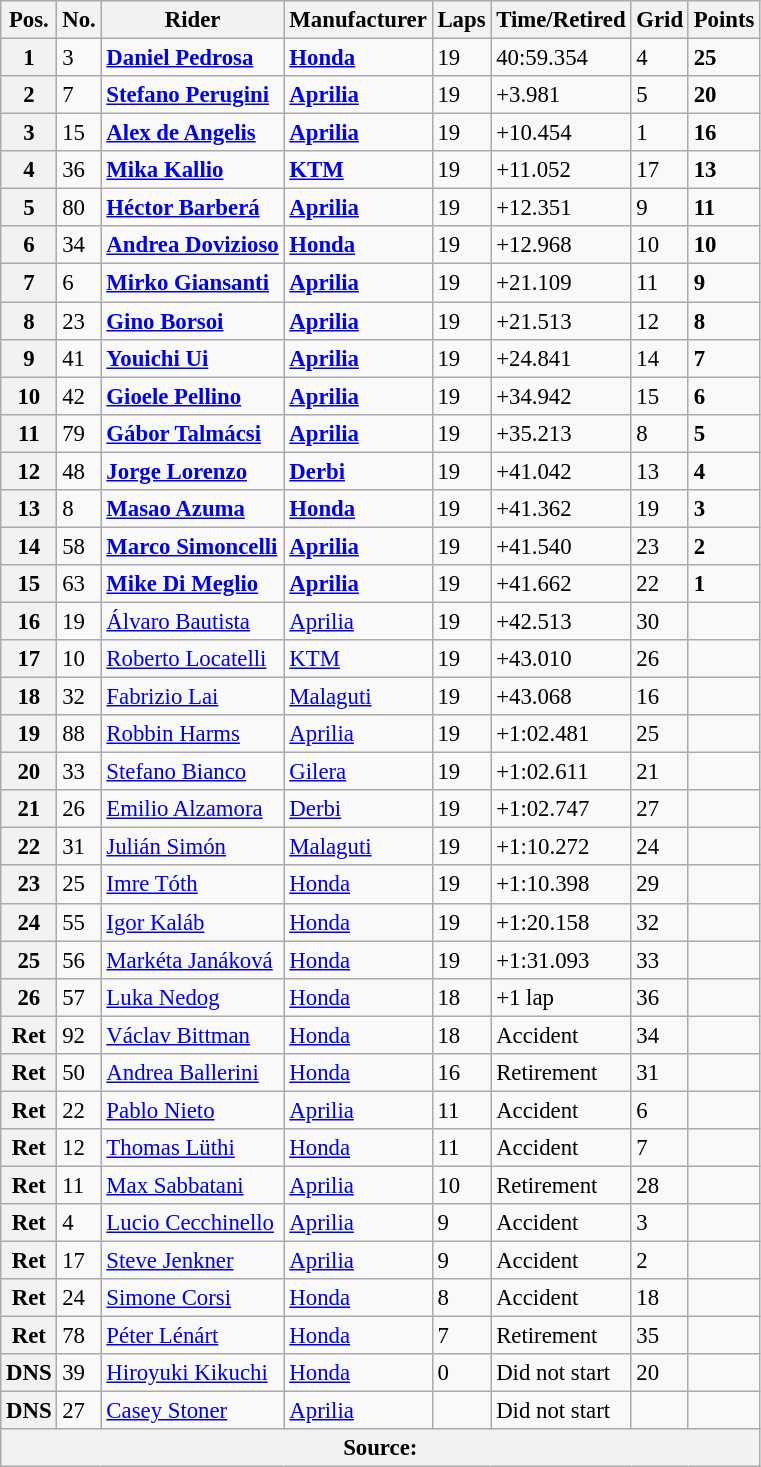<table class="wikitable" style="font-size: 95%;">
<tr>
<th>Pos.</th>
<th>No.</th>
<th>Rider</th>
<th>Manufacturer</th>
<th>Laps</th>
<th>Time/Retired</th>
<th>Grid</th>
<th>Points</th>
</tr>
<tr>
<th>1</th>
<td>3</td>
<td> <strong><a href='#'>Daniel Pedrosa</a></strong></td>
<td><strong><a href='#'>Honda</a></strong></td>
<td>19</td>
<td>40:59.354</td>
<td>4</td>
<td><strong>25</strong></td>
</tr>
<tr>
<th>2</th>
<td>7</td>
<td> <strong><a href='#'>Stefano Perugini</a></strong></td>
<td><strong><a href='#'>Aprilia</a></strong></td>
<td>19</td>
<td>+3.981</td>
<td>5</td>
<td><strong>20</strong></td>
</tr>
<tr>
<th>3</th>
<td>15</td>
<td> <strong><a href='#'>Alex de Angelis</a></strong></td>
<td><strong><a href='#'>Aprilia</a></strong></td>
<td>19</td>
<td>+10.454</td>
<td>1</td>
<td><strong>16</strong></td>
</tr>
<tr>
<th>4</th>
<td>36</td>
<td> <strong><a href='#'>Mika Kallio</a></strong></td>
<td><strong><a href='#'>KTM</a></strong></td>
<td>19</td>
<td>+11.052</td>
<td>17</td>
<td><strong>13</strong></td>
</tr>
<tr>
<th>5</th>
<td>80</td>
<td> <strong><a href='#'>Héctor Barberá</a></strong></td>
<td><strong><a href='#'>Aprilia</a></strong></td>
<td>19</td>
<td>+12.351</td>
<td>9</td>
<td><strong>11</strong></td>
</tr>
<tr>
<th>6</th>
<td>34</td>
<td> <strong><a href='#'>Andrea Dovizioso</a></strong></td>
<td><strong><a href='#'>Honda</a></strong></td>
<td>19</td>
<td>+12.968</td>
<td>10</td>
<td><strong>10</strong></td>
</tr>
<tr>
<th>7</th>
<td>6</td>
<td> <strong><a href='#'>Mirko Giansanti</a></strong></td>
<td><strong><a href='#'>Aprilia</a></strong></td>
<td>19</td>
<td>+21.109</td>
<td>11</td>
<td><strong>9</strong></td>
</tr>
<tr>
<th>8</th>
<td>23</td>
<td> <strong><a href='#'>Gino Borsoi</a></strong></td>
<td><strong><a href='#'>Aprilia</a></strong></td>
<td>19</td>
<td>+21.513</td>
<td>12</td>
<td><strong>8</strong></td>
</tr>
<tr>
<th>9</th>
<td>41</td>
<td> <strong><a href='#'>Youichi Ui</a></strong></td>
<td><strong><a href='#'>Aprilia</a></strong></td>
<td>19</td>
<td>+24.841</td>
<td>14</td>
<td><strong>7</strong></td>
</tr>
<tr>
<th>10</th>
<td>42</td>
<td> <strong><a href='#'>Gioele Pellino</a></strong></td>
<td><strong><a href='#'>Aprilia</a></strong></td>
<td>19</td>
<td>+34.942</td>
<td>15</td>
<td><strong>6</strong></td>
</tr>
<tr>
<th>11</th>
<td>79</td>
<td> <strong><a href='#'>Gábor Talmácsi</a></strong></td>
<td><strong><a href='#'>Aprilia</a></strong></td>
<td>19</td>
<td>+35.213</td>
<td>8</td>
<td><strong>5</strong></td>
</tr>
<tr>
<th>12</th>
<td>48</td>
<td> <strong><a href='#'>Jorge Lorenzo</a></strong></td>
<td><strong><a href='#'>Derbi</a></strong></td>
<td>19</td>
<td>+41.042</td>
<td>13</td>
<td><strong>4</strong></td>
</tr>
<tr>
<th>13</th>
<td>8</td>
<td> <strong><a href='#'>Masao Azuma</a></strong></td>
<td><strong><a href='#'>Honda</a></strong></td>
<td>19</td>
<td>+41.362</td>
<td>19</td>
<td><strong>3</strong></td>
</tr>
<tr>
<th>14</th>
<td>58</td>
<td> <strong><a href='#'>Marco Simoncelli</a></strong></td>
<td><strong><a href='#'>Aprilia</a></strong></td>
<td>19</td>
<td>+41.540</td>
<td>23</td>
<td><strong>2</strong></td>
</tr>
<tr>
<th>15</th>
<td>63</td>
<td> <strong><a href='#'>Mike Di Meglio</a></strong></td>
<td><strong><a href='#'>Aprilia</a></strong></td>
<td>19</td>
<td>+41.662</td>
<td>22</td>
<td><strong>1</strong></td>
</tr>
<tr>
<th>16</th>
<td>19</td>
<td> <a href='#'>Álvaro Bautista</a></td>
<td><a href='#'>Aprilia</a></td>
<td>19</td>
<td>+42.513</td>
<td>30</td>
<td></td>
</tr>
<tr>
<th>17</th>
<td>10</td>
<td> <a href='#'>Roberto Locatelli</a></td>
<td><a href='#'>KTM</a></td>
<td>19</td>
<td>+43.010</td>
<td>26</td>
<td></td>
</tr>
<tr>
<th>18</th>
<td>32</td>
<td> <a href='#'>Fabrizio Lai</a></td>
<td><a href='#'>Malaguti</a></td>
<td>19</td>
<td>+43.068</td>
<td>16</td>
<td></td>
</tr>
<tr>
<th>19</th>
<td>88</td>
<td> <a href='#'>Robbin Harms</a></td>
<td><a href='#'>Aprilia</a></td>
<td>19</td>
<td>+1:02.481</td>
<td>25</td>
<td></td>
</tr>
<tr>
<th>20</th>
<td>33</td>
<td> <a href='#'>Stefano Bianco</a></td>
<td><a href='#'>Gilera</a></td>
<td>19</td>
<td>+1:02.611</td>
<td>21</td>
<td></td>
</tr>
<tr>
<th>21</th>
<td>26</td>
<td> <a href='#'>Emilio Alzamora</a></td>
<td><a href='#'>Derbi</a></td>
<td>19</td>
<td>+1:02.747</td>
<td>27</td>
<td></td>
</tr>
<tr>
<th>22</th>
<td>31</td>
<td> <a href='#'>Julián Simón</a></td>
<td><a href='#'>Malaguti</a></td>
<td>19</td>
<td>+1:10.272</td>
<td>24</td>
<td></td>
</tr>
<tr>
<th>23</th>
<td>25</td>
<td> <a href='#'>Imre Tóth</a></td>
<td><a href='#'>Honda</a></td>
<td>19</td>
<td>+1:10.398</td>
<td>29</td>
<td></td>
</tr>
<tr>
<th>24</th>
<td>55</td>
<td> <a href='#'>Igor Kaláb</a></td>
<td><a href='#'>Honda</a></td>
<td>19</td>
<td>+1:20.158</td>
<td>32</td>
<td></td>
</tr>
<tr>
<th>25</th>
<td>56</td>
<td> <a href='#'>Markéta Janáková</a></td>
<td><a href='#'>Honda</a></td>
<td>19</td>
<td>+1:31.093</td>
<td>33</td>
<td></td>
</tr>
<tr>
<th>26</th>
<td>57</td>
<td> <a href='#'>Luka Nedog</a></td>
<td><a href='#'>Honda</a></td>
<td>18</td>
<td>+1 lap</td>
<td>36</td>
<td></td>
</tr>
<tr>
<th>Ret</th>
<td>92</td>
<td> <a href='#'>Václav Bittman</a></td>
<td><a href='#'>Honda</a></td>
<td>18</td>
<td>Accident</td>
<td>34</td>
<td></td>
</tr>
<tr>
<th>Ret</th>
<td>50</td>
<td> <a href='#'>Andrea Ballerini</a></td>
<td><a href='#'>Honda</a></td>
<td>16</td>
<td>Retirement</td>
<td>31</td>
<td></td>
</tr>
<tr>
<th>Ret</th>
<td>22</td>
<td> <a href='#'>Pablo Nieto</a></td>
<td><a href='#'>Aprilia</a></td>
<td>11</td>
<td>Accident</td>
<td>6</td>
<td></td>
</tr>
<tr>
<th>Ret</th>
<td>12</td>
<td> <a href='#'>Thomas Lüthi</a></td>
<td><a href='#'>Honda</a></td>
<td>11</td>
<td>Accident</td>
<td>7</td>
<td></td>
</tr>
<tr>
<th>Ret</th>
<td>11</td>
<td> <a href='#'>Max Sabbatani</a></td>
<td><a href='#'>Aprilia</a></td>
<td>10</td>
<td>Retirement</td>
<td>28</td>
<td></td>
</tr>
<tr>
<th>Ret</th>
<td>4</td>
<td> <a href='#'>Lucio Cecchinello</a></td>
<td><a href='#'>Aprilia</a></td>
<td>9</td>
<td>Accident</td>
<td>3</td>
<td></td>
</tr>
<tr>
<th>Ret</th>
<td>17</td>
<td> <a href='#'>Steve Jenkner</a></td>
<td><a href='#'>Aprilia</a></td>
<td>9</td>
<td>Accident</td>
<td>2</td>
<td></td>
</tr>
<tr>
<th>Ret</th>
<td>24</td>
<td> <a href='#'>Simone Corsi</a></td>
<td><a href='#'>Honda</a></td>
<td>8</td>
<td>Accident</td>
<td>18</td>
<td></td>
</tr>
<tr>
<th>Ret</th>
<td>78</td>
<td> <a href='#'>Péter Lénárt</a></td>
<td><a href='#'>Honda</a></td>
<td>7</td>
<td>Retirement</td>
<td>35</td>
<td></td>
</tr>
<tr>
<th>DNS</th>
<td>39</td>
<td> <a href='#'>Hiroyuki Kikuchi</a></td>
<td><a href='#'>Honda</a></td>
<td>0</td>
<td>Did not start</td>
<td>20</td>
<td></td>
</tr>
<tr>
<th>DNS</th>
<td>27</td>
<td> <a href='#'>Casey Stoner</a></td>
<td><a href='#'>Aprilia</a></td>
<td></td>
<td>Did not start</td>
<td></td>
<td></td>
</tr>
<tr>
<th colspan=8>Source: </th>
</tr>
</table>
